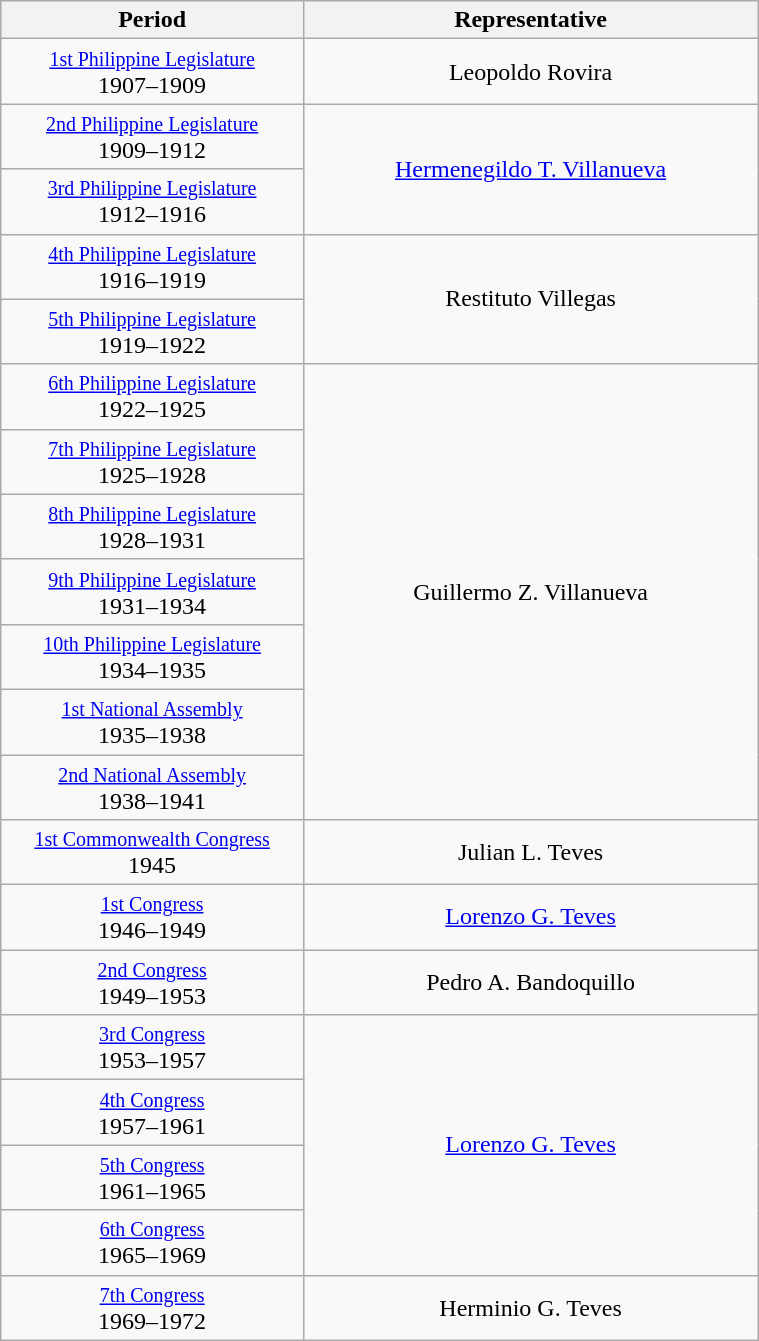<table class="wikitable" style="text-align:center; width:40%;">
<tr>
<th width="40%">Period</th>
<th>Representative</th>
</tr>
<tr>
<td><small><a href='#'>1st Philippine Legislature</a></small><br>1907–1909</td>
<td>Leopoldo Rovira</td>
</tr>
<tr>
<td><small><a href='#'>2nd Philippine Legislature</a></small><br>1909–1912</td>
<td rowspan="2"><a href='#'>Hermenegildo T. Villanueva</a></td>
</tr>
<tr>
<td><small><a href='#'>3rd Philippine Legislature</a></small><br>1912–1916</td>
</tr>
<tr>
<td><small><a href='#'>4th Philippine Legislature</a></small><br>1916–1919</td>
<td rowspan="2">Restituto Villegas</td>
</tr>
<tr>
<td><small><a href='#'>5th Philippine Legislature</a></small><br>1919–1922</td>
</tr>
<tr>
<td><small><a href='#'>6th Philippine Legislature</a></small><br>1922–1925</td>
<td rowspan="7">Guillermo Z. Villanueva</td>
</tr>
<tr>
<td><small><a href='#'>7th Philippine Legislature</a></small><br>1925–1928</td>
</tr>
<tr>
<td><small><a href='#'>8th Philippine Legislature</a></small><br>1928–1931</td>
</tr>
<tr>
<td><small><a href='#'>9th Philippine Legislature</a></small><br>1931–1934</td>
</tr>
<tr>
<td><small><a href='#'>10th Philippine Legislature</a></small><br>1934–1935</td>
</tr>
<tr>
<td><small><a href='#'>1st National Assembly</a></small><br>1935–1938</td>
</tr>
<tr>
<td><small><a href='#'>2nd National Assembly</a></small><br>1938–1941</td>
</tr>
<tr>
<td><small><a href='#'>1st Commonwealth Congress</a></small><br>1945</td>
<td>Julian L. Teves</td>
</tr>
<tr>
<td><small><a href='#'>1st Congress</a></small><br>1946–1949</td>
<td><a href='#'>Lorenzo G. Teves</a></td>
</tr>
<tr>
<td><small><a href='#'>2nd Congress</a></small><br>1949–1953</td>
<td>Pedro A. Bandoquillo</td>
</tr>
<tr>
<td><small><a href='#'>3rd Congress</a></small><br>1953–1957</td>
<td rowspan="4"><a href='#'>Lorenzo G. Teves</a></td>
</tr>
<tr>
<td><small><a href='#'>4th Congress</a></small><br>1957–1961</td>
</tr>
<tr>
<td><small><a href='#'>5th Congress</a></small><br>1961–1965</td>
</tr>
<tr>
<td><small><a href='#'>6th Congress</a></small><br>1965–1969</td>
</tr>
<tr>
<td><small><a href='#'>7th Congress</a></small><br>1969–1972</td>
<td>Herminio G. Teves</td>
</tr>
</table>
